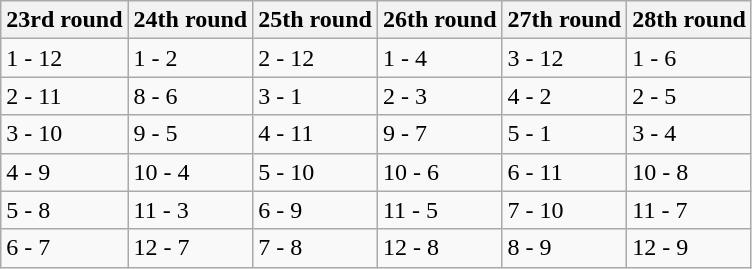<table class="wikitable">
<tr>
<th>23rd round</th>
<th>24th round</th>
<th>25th round</th>
<th>26th round</th>
<th>27th round</th>
<th>28th round</th>
</tr>
<tr>
<td>1 - 12</td>
<td>1 -  2</td>
<td>2 - 12</td>
<td>1 -  4</td>
<td>3 - 12</td>
<td>1 - 6</td>
</tr>
<tr>
<td>2 - 11</td>
<td>8 -  6</td>
<td>3 -  1</td>
<td>2 -  3</td>
<td>4 -  2</td>
<td>2 - 5</td>
</tr>
<tr>
<td>3 - 10</td>
<td>9 -  5</td>
<td>4 - 11</td>
<td>9 -  7</td>
<td>5 -  1</td>
<td>3 - 4</td>
</tr>
<tr>
<td>4 - 9</td>
<td>10 -  4</td>
<td>5 - 10</td>
<td>10 -  6</td>
<td>6 - 11</td>
<td>10 - 8</td>
</tr>
<tr>
<td>5 - 8</td>
<td>11 -  3</td>
<td>6 -  9</td>
<td>11 -  5</td>
<td>7 - 10</td>
<td>11 - 7</td>
</tr>
<tr>
<td>6 - 7</td>
<td>12 -  7</td>
<td>7 -  8</td>
<td>12 -  8</td>
<td>8 -  9</td>
<td>12 - 9</td>
</tr>
</table>
